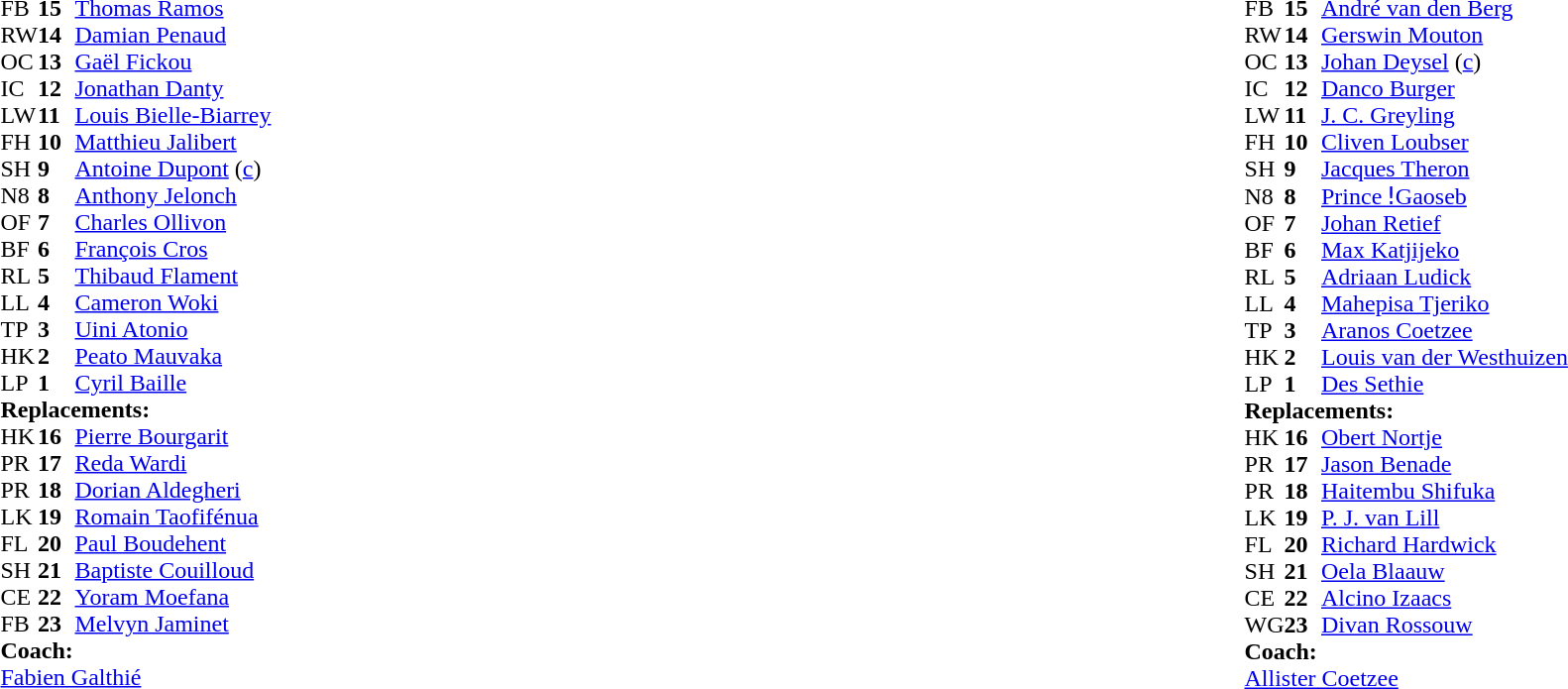<table style="width:100%;">
<tr>
<td style="vertical-align:top; width:50%;"><br><table style="font-size: 100%" cellspacing="0" cellpadding="0">
<tr>
<th width="25"></th>
<th width="25"></th>
</tr>
<tr>
<td>FB</td>
<td><strong>15</strong></td>
<td><a href='#'>Thomas Ramos</a></td>
</tr>
<tr>
<td>RW</td>
<td><strong>14</strong></td>
<td><a href='#'>Damian Penaud</a></td>
</tr>
<tr>
<td>OC</td>
<td><strong>13</strong></td>
<td><a href='#'>Gaël Fickou</a></td>
</tr>
<tr>
<td>IC</td>
<td><strong>12</strong></td>
<td><a href='#'>Jonathan Danty</a></td>
</tr>
<tr>
<td>LW</td>
<td><strong>11</strong></td>
<td><a href='#'>Louis Bielle-Biarrey</a></td>
</tr>
<tr>
<td>FH</td>
<td><strong>10</strong></td>
<td><a href='#'>Matthieu Jalibert</a></td>
<td></td>
<td></td>
</tr>
<tr>
<td>SH</td>
<td><strong>9</strong></td>
<td><a href='#'>Antoine Dupont</a> (<a href='#'>c</a>)</td>
<td></td>
<td></td>
</tr>
<tr>
<td>N8</td>
<td><strong>8</strong></td>
<td><a href='#'>Anthony Jelonch</a></td>
<td></td>
<td></td>
</tr>
<tr>
<td>OF</td>
<td><strong>7</strong></td>
<td><a href='#'>Charles Ollivon</a></td>
</tr>
<tr>
<td>BF</td>
<td><strong>6</strong></td>
<td><a href='#'>François Cros</a></td>
</tr>
<tr>
<td>RL</td>
<td><strong>5</strong></td>
<td><a href='#'>Thibaud Flament</a></td>
</tr>
<tr>
<td>LL</td>
<td><strong>4</strong></td>
<td><a href='#'>Cameron Woki</a></td>
<td></td>
<td></td>
<td></td>
<td></td>
</tr>
<tr>
<td>TP</td>
<td><strong>3</strong></td>
<td><a href='#'>Uini Atonio</a></td>
<td></td>
<td></td>
</tr>
<tr>
<td>HK</td>
<td><strong>2</strong></td>
<td><a href='#'>Peato Mauvaka</a></td>
<td></td>
<td></td>
</tr>
<tr>
<td>LP</td>
<td><strong>1</strong></td>
<td><a href='#'>Cyril Baille</a></td>
<td></td>
<td></td>
</tr>
<tr>
<td colspan="3"><strong>Replacements:</strong></td>
</tr>
<tr>
<td>HK</td>
<td><strong>16</strong></td>
<td><a href='#'>Pierre Bourgarit</a></td>
<td></td>
<td></td>
</tr>
<tr>
<td>PR</td>
<td><strong>17</strong></td>
<td><a href='#'>Reda Wardi</a></td>
<td></td>
<td></td>
</tr>
<tr>
<td>PR</td>
<td><strong>18</strong></td>
<td><a href='#'>Dorian Aldegheri</a></td>
<td></td>
<td></td>
</tr>
<tr>
<td>LK</td>
<td><strong>19</strong></td>
<td><a href='#'>Romain Taofifénua</a></td>
<td></td>
<td></td>
</tr>
<tr>
<td>FL</td>
<td><strong>20</strong></td>
<td><a href='#'>Paul Boudehent</a></td>
<td></td>
<td></td>
<td></td>
</tr>
<tr>
<td>SH</td>
<td><strong>21</strong></td>
<td><a href='#'>Baptiste Couilloud</a></td>
<td></td>
<td></td>
</tr>
<tr>
<td>CE</td>
<td><strong>22</strong></td>
<td><a href='#'>Yoram Moefana</a></td>
<td></td>
<td></td>
<td></td>
<td></td>
</tr>
<tr>
<td>FB</td>
<td><strong>23</strong></td>
<td><a href='#'>Melvyn Jaminet</a></td>
<td></td>
<td></td>
</tr>
<tr>
<td colspan="3"><strong>Coach:</strong></td>
</tr>
<tr>
<td colspan="3"> <a href='#'>Fabien Galthié</a></td>
</tr>
</table>
</td>
<td style="vertical-align:top"></td>
<td style="vertical-align:top;width:50%"><br><table cellspacing="0" cellpadding="0" style="font-size:100%; margin:auto;">
<tr>
<th width="25"></th>
<th width="25"></th>
</tr>
<tr>
<td>FB</td>
<td><strong>15</strong></td>
<td><a href='#'>André van den Berg</a></td>
<td></td>
<td></td>
</tr>
<tr>
<td>RW</td>
<td><strong>14</strong></td>
<td><a href='#'>Gerswin Mouton</a></td>
<td></td>
<td></td>
</tr>
<tr>
<td>OC</td>
<td><strong>13</strong></td>
<td><a href='#'>Johan Deysel</a> (<a href='#'>c</a>)</td>
<td></td>
</tr>
<tr>
<td>IC</td>
<td><strong>12</strong></td>
<td><a href='#'>Danco Burger</a></td>
</tr>
<tr>
<td>LW</td>
<td><strong>11</strong></td>
<td><a href='#'>J. C. Greyling</a></td>
</tr>
<tr>
<td>FH</td>
<td><strong>10</strong></td>
<td><a href='#'>Cliven Loubser</a></td>
</tr>
<tr>
<td>SH</td>
<td><strong>9</strong></td>
<td><a href='#'>Jacques Theron</a></td>
<td></td>
<td></td>
</tr>
<tr>
<td>N8</td>
<td><strong>8</strong></td>
<td><a href='#'>Prince ǃGaoseb</a></td>
<td></td>
<td></td>
</tr>
<tr>
<td>OF</td>
<td><strong>7</strong></td>
<td><a href='#'>Johan Retief</a></td>
</tr>
<tr>
<td>BF</td>
<td><strong>6</strong></td>
<td><a href='#'>Max Katjijeko</a></td>
</tr>
<tr>
<td>RL</td>
<td><strong>5</strong></td>
<td><a href='#'>Adriaan Ludick</a></td>
</tr>
<tr>
<td>LL</td>
<td><strong>4</strong></td>
<td><a href='#'>Mahepisa Tjeriko</a></td>
<td></td>
<td></td>
</tr>
<tr>
<td>TP</td>
<td><strong>3</strong></td>
<td><a href='#'>Aranos Coetzee</a></td>
<td></td>
<td></td>
</tr>
<tr>
<td>HK</td>
<td><strong>2</strong></td>
<td><a href='#'>Louis van der Westhuizen</a></td>
<td></td>
<td></td>
</tr>
<tr>
<td>LP</td>
<td><strong>1</strong></td>
<td><a href='#'>Des Sethie</a></td>
<td></td>
<td></td>
</tr>
<tr>
<td colspan="3"><strong>Replacements:</strong></td>
</tr>
<tr>
<td>HK</td>
<td><strong>16</strong></td>
<td><a href='#'>Obert Nortje</a></td>
<td></td>
<td></td>
</tr>
<tr>
<td>PR</td>
<td><strong>17</strong></td>
<td><a href='#'>Jason Benade</a></td>
<td></td>
<td></td>
</tr>
<tr>
<td>PR</td>
<td><strong>18</strong></td>
<td><a href='#'>Haitembu Shifuka</a></td>
<td></td>
<td></td>
</tr>
<tr>
<td>LK</td>
<td><strong>19</strong></td>
<td><a href='#'>P. J. van Lill</a></td>
<td></td>
<td></td>
</tr>
<tr>
<td>FL</td>
<td><strong>20</strong></td>
<td><a href='#'>Richard Hardwick</a></td>
<td></td>
<td></td>
</tr>
<tr>
<td>SH</td>
<td><strong>21</strong></td>
<td><a href='#'>Oela Blaauw</a></td>
<td></td>
<td></td>
</tr>
<tr>
<td>CE</td>
<td><strong>22</strong></td>
<td><a href='#'>Alcino Izaacs</a></td>
<td></td>
<td></td>
</tr>
<tr>
<td>WG</td>
<td><strong>23</strong></td>
<td><a href='#'>Divan Rossouw</a></td>
<td></td>
<td></td>
</tr>
<tr>
<td colspan="3"><strong>Coach:</strong></td>
</tr>
<tr>
<td colspan="3"> <a href='#'>Allister Coetzee</a></td>
</tr>
</table>
</td>
</tr>
</table>
